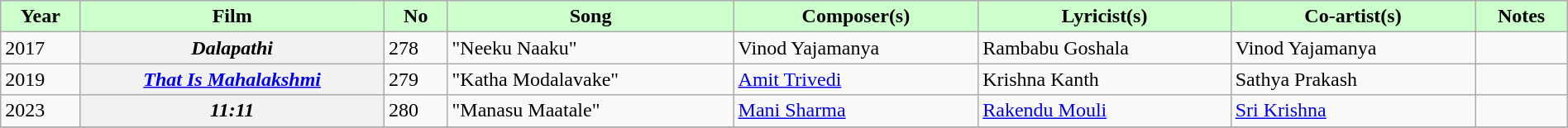<table class="wikitable plainrowheaders" width="100%" "textcolor:#000;">
<tr style="background:#cfc; text-align:center;">
<td><strong>Year</strong></td>
<td><strong>Film</strong></td>
<td><strong>No</strong></td>
<td><strong>Song</strong></td>
<td><strong>Composer(s)</strong></td>
<td><strong>Lyricist(s)</strong></td>
<td><strong>Co-artist(s)</strong></td>
<td><strong>Notes</strong></td>
</tr>
<tr>
<td>2017</td>
<th><em>Dalapathi</em></th>
<td>278</td>
<td>"Neeku Naaku"</td>
<td>Vinod Yajamanya</td>
<td>Rambabu Goshala</td>
<td>Vinod Yajamanya</td>
<td></td>
</tr>
<tr>
<td>2019</td>
<th><em><a href='#'>That Is Mahalakshmi</a></em></th>
<td>279</td>
<td>"Katha Modalavake"</td>
<td><a href='#'>Amit Trivedi</a></td>
<td>Krishna Kanth</td>
<td>Sathya Prakash</td>
<td></td>
</tr>
<tr>
<td>2023</td>
<th><em>11:11</em></th>
<td>280</td>
<td>"Manasu Maatale"</td>
<td><a href='#'>Mani Sharma</a></td>
<td><a href='#'>Rakendu Mouli</a></td>
<td><a href='#'>Sri Krishna</a></td>
<td></td>
</tr>
<tr>
</tr>
</table>
